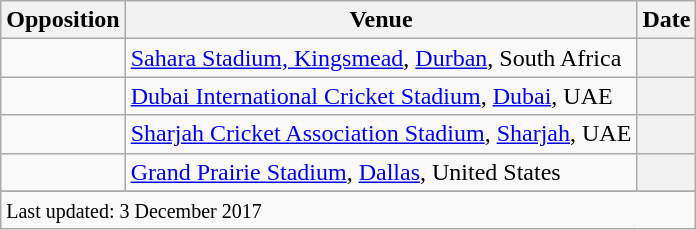<table class="wikitable plainrowheaders sortable">
<tr>
<th scope=col>Opposition</th>
<th scope=col>Venue</th>
<th scope=col>Date</th>
</tr>
<tr>
<td scope=row></td>
<td><a href='#'>Sahara Stadium, Kingsmead</a>, <a href='#'>Durban</a>, South Africa</td>
<th scope=row> </th>
</tr>
<tr>
<td scope=row></td>
<td><a href='#'>Dubai International Cricket Stadium</a>, <a href='#'>Dubai</a>, UAE</td>
<th scope=row></th>
</tr>
<tr>
<td scope=row></td>
<td><a href='#'>Sharjah Cricket Association Stadium</a>, <a href='#'>Sharjah</a>, UAE</td>
<th scope=row></th>
</tr>
<tr>
<td scope=row></td>
<td><a href='#'>Grand Prairie Stadium</a>, <a href='#'>Dallas</a>, United States</td>
<th scope=row> </th>
</tr>
<tr>
</tr>
<tr class=sortbottom>
<td colspan=3><small>Last updated: 3 December 2017</small></td>
</tr>
</table>
